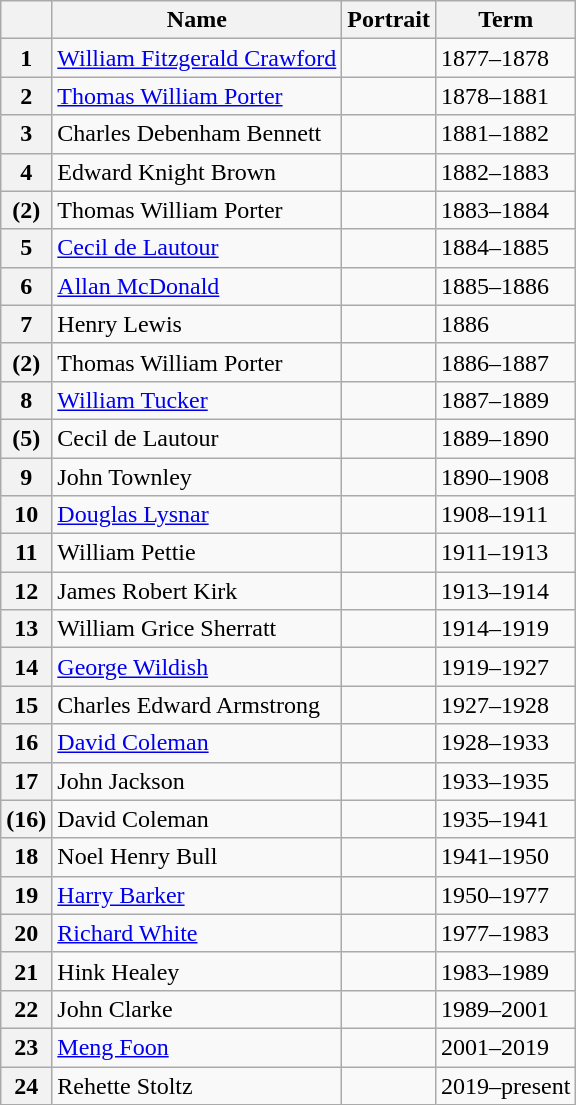<table class="wikitable" style="text-align:left">
<tr>
<th></th>
<th>Name</th>
<th>Portrait</th>
<th>Term</th>
</tr>
<tr>
<th>1</th>
<td><a href='#'>William Fitzgerald Crawford</a></td>
<td></td>
<td>1877–1878</td>
</tr>
<tr>
<th>2</th>
<td><a href='#'>Thomas William Porter</a></td>
<td></td>
<td>1878–1881</td>
</tr>
<tr>
<th>3</th>
<td>Charles Debenham Bennett</td>
<td></td>
<td>1881–1882</td>
</tr>
<tr>
<th>4</th>
<td>Edward Knight Brown</td>
<td></td>
<td>1882–1883</td>
</tr>
<tr>
<th>(2)</th>
<td>Thomas William Porter</td>
<td></td>
<td>1883–1884</td>
</tr>
<tr>
<th>5</th>
<td><a href='#'>Cecil de Lautour</a></td>
<td></td>
<td>1884–1885</td>
</tr>
<tr>
<th>6</th>
<td><a href='#'>Allan McDonald</a></td>
<td></td>
<td>1885–1886</td>
</tr>
<tr>
<th>7</th>
<td>Henry Lewis</td>
<td></td>
<td>1886</td>
</tr>
<tr>
<th>(2)</th>
<td>Thomas William Porter</td>
<td></td>
<td>1886–1887</td>
</tr>
<tr>
<th>8</th>
<td><a href='#'>William Tucker</a></td>
<td></td>
<td>1887–1889</td>
</tr>
<tr>
<th>(5)</th>
<td>Cecil de Lautour</td>
<td></td>
<td>1889–1890</td>
</tr>
<tr>
<th>9</th>
<td>John Townley</td>
<td></td>
<td>1890–1908</td>
</tr>
<tr>
<th>10</th>
<td><a href='#'>Douglas Lysnar</a></td>
<td></td>
<td>1908–1911</td>
</tr>
<tr>
<th>11</th>
<td>William Pettie</td>
<td></td>
<td>1911–1913</td>
</tr>
<tr>
<th>12</th>
<td>James Robert Kirk</td>
<td></td>
<td>1913–1914</td>
</tr>
<tr>
<th>13</th>
<td>William Grice Sherratt</td>
<td></td>
<td>1914–1919</td>
</tr>
<tr>
<th>14</th>
<td><a href='#'>George Wildish</a></td>
<td></td>
<td>1919–1927</td>
</tr>
<tr>
<th>15</th>
<td>Charles Edward Armstrong</td>
<td></td>
<td>1927–1928</td>
</tr>
<tr>
<th>16</th>
<td><a href='#'>David Coleman</a></td>
<td></td>
<td>1928–1933</td>
</tr>
<tr>
<th>17</th>
<td>John Jackson</td>
<td></td>
<td>1933–1935</td>
</tr>
<tr>
<th>(16)</th>
<td>David Coleman</td>
<td></td>
<td>1935–1941</td>
</tr>
<tr>
<th>18</th>
<td>Noel Henry Bull</td>
<td></td>
<td>1941–1950</td>
</tr>
<tr>
<th>19</th>
<td><a href='#'>Harry Barker</a></td>
<td></td>
<td>1950–1977</td>
</tr>
<tr>
<th>20</th>
<td><a href='#'>Richard White</a></td>
<td></td>
<td>1977–1983</td>
</tr>
<tr>
<th>21</th>
<td>Hink Healey</td>
<td></td>
<td>1983–1989</td>
</tr>
<tr>
<th>22</th>
<td>John Clarke</td>
<td></td>
<td>1989–2001</td>
</tr>
<tr>
<th>23</th>
<td><a href='#'>Meng Foon</a></td>
<td></td>
<td>2001–2019</td>
</tr>
<tr>
<th>24</th>
<td>Rehette Stoltz</td>
<td></td>
<td>2019–present</td>
</tr>
</table>
